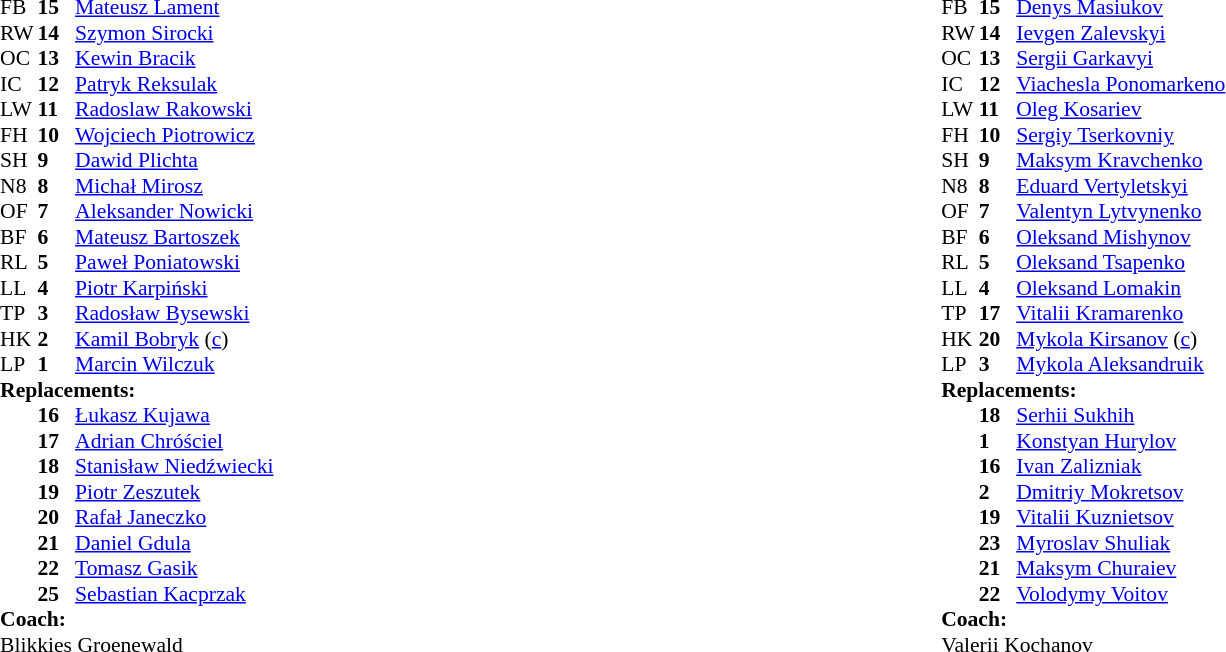<table style="width:100%">
<tr>
<td style="vertical-align:top;width:50%"><br><table style="font-size:90%" cellspacing="0" cellpadding="0" align="center">
<tr>
<th width="25"></th>
<th width="25"></th>
</tr>
<tr>
<td>FB</td>
<td><strong>15</strong></td>
<td><a href='#'>Mateusz Lament</a></td>
</tr>
<tr>
<td>RW</td>
<td><strong>14</strong></td>
<td><a href='#'>Szymon Sirocki</a></td>
</tr>
<tr>
<td>OC</td>
<td><strong>13</strong></td>
<td><a href='#'>Kewin Bracik</a></td>
<td></td>
<td></td>
</tr>
<tr>
<td>IC</td>
<td><strong>12</strong></td>
<td><a href='#'>Patryk Reksulak</a></td>
</tr>
<tr>
<td>LW</td>
<td><strong>11</strong></td>
<td><a href='#'>Radoslaw Rakowski</a></td>
</tr>
<tr>
<td>FH</td>
<td><strong>10</strong></td>
<td><a href='#'>Wojciech Piotrowicz</a></td>
</tr>
<tr>
<td>SH</td>
<td><strong>9</strong></td>
<td><a href='#'>Dawid Plichta</a></td>
</tr>
<tr>
<td>N8</td>
<td><strong>8</strong></td>
<td><a href='#'>Michał Mirosz</a></td>
<td></td>
<td></td>
</tr>
<tr>
<td>OF</td>
<td><strong>7</strong></td>
<td><a href='#'>Aleksander Nowicki</a></td>
</tr>
<tr>
<td>BF</td>
<td><strong>6</strong></td>
<td><a href='#'>Mateusz Bartoszek</a></td>
</tr>
<tr>
<td>RL</td>
<td><strong>5</strong></td>
<td><a href='#'>Paweł Poniatowski</a></td>
</tr>
<tr>
<td>LL</td>
<td><strong>4</strong></td>
<td><a href='#'>Piotr Karpiński</a></td>
<td></td>
<td></td>
</tr>
<tr>
<td>TP</td>
<td><strong>3</strong></td>
<td><a href='#'>Radosław Bysewski</a></td>
</tr>
<tr>
<td>HK</td>
<td><strong>2</strong></td>
<td><a href='#'>Kamil Bobryk</a> (<a href='#'>c</a>)</td>
</tr>
<tr>
<td>LP</td>
<td><strong>1</strong></td>
<td><a href='#'>Marcin Wilczuk</a></td>
<td></td>
<td colspan=2></td>
<td></td>
</tr>
<tr>
<td colspan=3><strong>Replacements:</strong></td>
</tr>
<tr>
<td></td>
<td><strong>16</strong></td>
<td><a href='#'>Łukasz Kujawa</a></td>
</tr>
<tr>
<td></td>
<td><strong>17</strong></td>
<td><a href='#'>Adrian Chróściel</a></td>
</tr>
<tr>
<td></td>
<td><strong>18</strong></td>
<td><a href='#'>Stanisław Niedźwiecki</a></td>
<td></td>
<td></td>
</tr>
<tr>
<td></td>
<td><strong>19</strong></td>
<td><a href='#'>Piotr Zeszutek</a></td>
</tr>
<tr>
<td></td>
<td><strong>20</strong></td>
<td><a href='#'>Rafał Janeczko</a></td>
</tr>
<tr>
<td></td>
<td><strong>21</strong></td>
<td><a href='#'>Daniel Gdula</a></td>
<td></td>
<td></td>
</tr>
<tr>
<td></td>
<td><strong>22</strong></td>
<td><a href='#'>Tomasz Gasik</a></td>
<td></td>
<td></td>
</tr>
<tr>
<td></td>
<td><strong>25</strong></td>
<td><a href='#'>Sebastian Kacprzak</a></td>
<td></td>
<td></td>
<td></td>
<td></td>
</tr>
<tr>
<td colspan=3><strong>Coach:</strong></td>
</tr>
<tr>
<td colspan="4"> Blikkies Groenewald</td>
</tr>
</table>
</td>
<td style="vertical-align:top;width:50%"><br><table style="font-size:90%" cellspacing="0" cellpadding="0" align="center">
<tr>
<th width="25"></th>
<th width="25"></th>
</tr>
<tr>
<td>FB</td>
<td><strong>15</strong></td>
<td><a href='#'>Denys Masiukov</a></td>
<td></td>
<td></td>
</tr>
<tr>
<td>RW</td>
<td><strong>14</strong></td>
<td><a href='#'>Ievgen Zalevskyi</a></td>
<td></td>
<td></td>
</tr>
<tr>
<td>OC</td>
<td><strong>13</strong></td>
<td><a href='#'>Sergii Garkavyi</a></td>
</tr>
<tr>
<td>IC</td>
<td><strong>12</strong></td>
<td><a href='#'>Viachesla Ponomarkeno</a></td>
</tr>
<tr>
<td>LW</td>
<td><strong>11</strong></td>
<td><a href='#'>Oleg Kosariev</a></td>
</tr>
<tr>
<td>FH</td>
<td><strong>10</strong></td>
<td><a href='#'>Sergiy Tserkovniy</a></td>
</tr>
<tr>
<td>SH</td>
<td><strong>9</strong></td>
<td><a href='#'>Maksym Kravchenko</a></td>
<td></td>
<td></td>
</tr>
<tr>
<td>N8</td>
<td><strong>8</strong></td>
<td><a href='#'>Eduard Vertyletskyi</a></td>
<td></td>
<td></td>
</tr>
<tr>
<td>OF</td>
<td><strong>7</strong></td>
<td><a href='#'>Valentyn Lytvynenko</a></td>
<td></td>
<td></td>
</tr>
<tr>
<td>BF</td>
<td><strong>6</strong></td>
<td><a href='#'>Oleksand Mishynov</a></td>
<td></td>
<td></td>
</tr>
<tr>
<td>RL</td>
<td><strong>5</strong></td>
<td><a href='#'>Oleksand Tsapenko</a></td>
<td></td>
<td></td>
</tr>
<tr>
<td>LL</td>
<td><strong>4</strong></td>
<td><a href='#'>Oleksand Lomakin</a></td>
</tr>
<tr>
<td>TP</td>
<td><strong>17</strong></td>
<td><a href='#'>Vitalii Kramarenko</a></td>
<td></td>
<td></td>
</tr>
<tr>
<td>HK</td>
<td><strong>20</strong></td>
<td><a href='#'>Mykola Kirsanov</a> (<a href='#'>c</a>)</td>
</tr>
<tr>
<td>LP</td>
<td><strong>3</strong></td>
<td><a href='#'>Mykola Aleksandruik</a></td>
<td></td>
<td></td>
</tr>
<tr>
<td colspan=3><strong>Replacements:</strong></td>
</tr>
<tr>
<td></td>
<td><strong>18</strong></td>
<td><a href='#'>Serhii Sukhih</a></td>
<td></td>
<td></td>
</tr>
<tr>
<td></td>
<td><strong>1</strong></td>
<td><a href='#'>Konstyan Hurylov</a></td>
<td></td>
<td></td>
</tr>
<tr>
<td></td>
<td><strong>16</strong></td>
<td><a href='#'>Ivan Zalizniak</a></td>
<td></td>
<td></td>
</tr>
<tr>
<td></td>
<td><strong>2</strong></td>
<td><a href='#'>Dmitriy Mokretsov</a></td>
<td></td>
<td></td>
</tr>
<tr>
<td></td>
<td><strong>19</strong></td>
<td><a href='#'>Vitalii Kuznietsov</a></td>
<td></td>
<td></td>
</tr>
<tr>
<td></td>
<td><strong>23</strong></td>
<td><a href='#'>Myroslav Shuliak</a></td>
<td></td>
<td></td>
</tr>
<tr>
<td></td>
<td><strong>21</strong></td>
<td><a href='#'>Maksym Churaiev</a></td>
<td></td>
<td></td>
</tr>
<tr>
<td></td>
<td><strong>22</strong></td>
<td><a href='#'>Volodymy Voitov</a></td>
<td></td>
<td></td>
</tr>
<tr>
<td colspan=3><strong>Coach:</strong></td>
</tr>
<tr>
<td colspan="4"> Valerii Kochanov</td>
</tr>
</table>
</td>
</tr>
</table>
